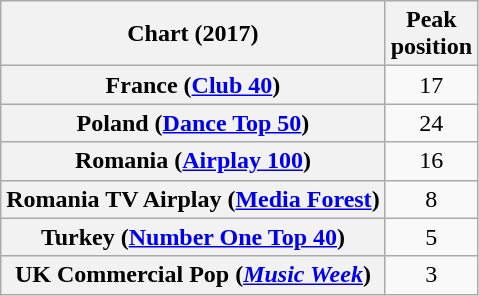<table class="wikitable sortable plainrowheaders">
<tr>
<th align="left">Chart (2017)</th>
<th align="center">Peak<br>position</th>
</tr>
<tr>
<th scope="row">France (<a href='#'>Club 40</a>)</th>
<td style="text-align:center;">17</td>
</tr>
<tr>
<th scope="row">Poland (<a href='#'>Dance Top 50</a>)</th>
<td style="text-align:center;">24</td>
</tr>
<tr>
<th scope="row">Romania (<a href='#'>Airplay 100</a>)</th>
<td style="text-align:center;">16</td>
</tr>
<tr>
<th scope="row">Romania TV Airplay (<a href='#'>Media Forest</a>)</th>
<td style="text-align:center;">8</td>
</tr>
<tr>
<th scope="row">Turkey (<a href='#'>Number One Top 40</a>)</th>
<td style="text-align:center;">5</td>
</tr>
<tr>
<th scope="row">UK Commercial Pop (<em><a href='#'>Music Week</a></em>)</th>
<td style="text-align:center;">3</td>
</tr>
</table>
